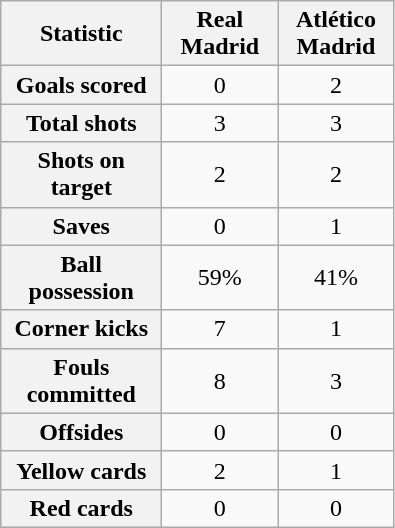<table class="wikitable plainrowheaders" style="text-align:center">
<tr>
<th scope="col" style="width:100px">Statistic</th>
<th scope="col" style="width:70px">Real Madrid</th>
<th scope="col" style="width:70px">Atlético Madrid</th>
</tr>
<tr>
<th scope=row>Goals scored</th>
<td>0</td>
<td>2</td>
</tr>
<tr>
<th scope=row>Total shots</th>
<td>3</td>
<td>3</td>
</tr>
<tr>
<th scope=row>Shots on target</th>
<td>2</td>
<td>2</td>
</tr>
<tr>
<th scope=row>Saves</th>
<td>0</td>
<td>1</td>
</tr>
<tr>
<th scope=row>Ball possession</th>
<td>59%</td>
<td>41%</td>
</tr>
<tr>
<th scope=row>Corner kicks</th>
<td>7</td>
<td>1</td>
</tr>
<tr>
<th scope=row>Fouls committed</th>
<td>8</td>
<td>3</td>
</tr>
<tr>
<th scope=row>Offsides</th>
<td>0</td>
<td>0</td>
</tr>
<tr>
<th scope=row>Yellow cards</th>
<td>2</td>
<td>1</td>
</tr>
<tr>
<th scope=row>Red cards</th>
<td>0</td>
<td>0</td>
</tr>
</table>
